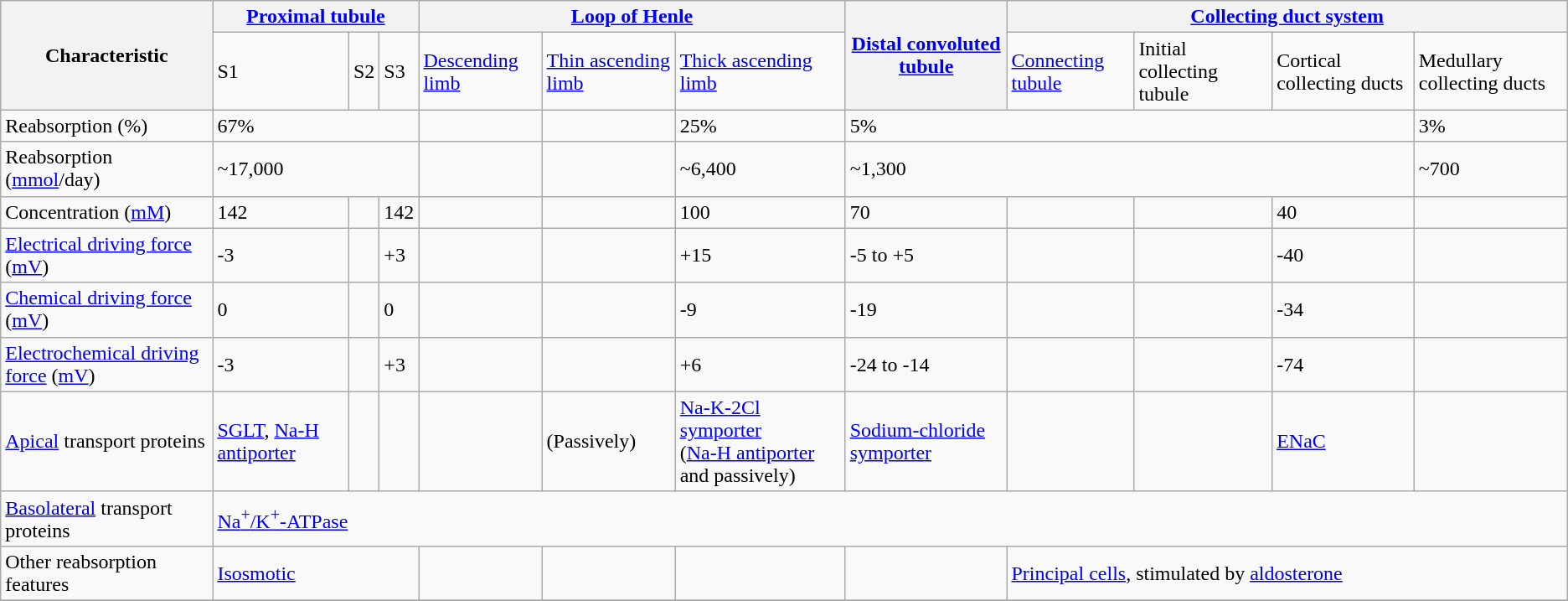<table Class="wikitable">
<tr>
<th rowspan=2>Characteristic</th>
<th colspan=3><a href='#'>Proximal tubule</a></th>
<th colspan=3><a href='#'>Loop of Henle</a></th>
<th rowspan=2><a href='#'>Distal convoluted tubule</a></th>
<th colspan=4><a href='#'>Collecting duct system</a></th>
</tr>
<tr>
<td>S1</td>
<td>S2</td>
<td>S3</td>
<td><a href='#'>Descending limb</a></td>
<td><a href='#'>Thin ascending limb</a></td>
<td><a href='#'>Thick ascending limb</a></td>
<td><a href='#'>Connecting tubule</a></td>
<td>Initial collecting tubule</td>
<td>Cortical collecting ducts</td>
<td>Medullary collecting ducts</td>
</tr>
<tr>
<td>Reabsorption (%)</td>
<td colspan="3">67%</td>
<td></td>
<td></td>
<td>25%</td>
<td colspan=4>5%</td>
<td>3%</td>
</tr>
<tr>
<td>Reabsorption (<a href='#'>mmol</a>/day)</td>
<td colspan="3">~17,000</td>
<td></td>
<td></td>
<td>~6,400</td>
<td colspan=4>~1,300</td>
<td>~700</td>
</tr>
<tr>
<td>Concentration (<a href='#'>mM</a>)</td>
<td>142</td>
<td></td>
<td>142</td>
<td></td>
<td></td>
<td>100</td>
<td>70</td>
<td></td>
<td></td>
<td>40</td>
<td></td>
</tr>
<tr>
<td><a href='#'>Electrical driving force</a> (<a href='#'>mV</a>)</td>
<td>-3</td>
<td></td>
<td>+3</td>
<td></td>
<td></td>
<td>+15</td>
<td>-5 to +5</td>
<td></td>
<td></td>
<td>-40</td>
<td></td>
</tr>
<tr>
<td><a href='#'>Chemical driving force</a> (<a href='#'>mV</a>)</td>
<td>0</td>
<td></td>
<td>0</td>
<td></td>
<td></td>
<td>-9</td>
<td>-19</td>
<td></td>
<td></td>
<td>-34</td>
<td></td>
</tr>
<tr>
<td><a href='#'>Electrochemical driving force</a> (<a href='#'>mV</a>)</td>
<td>-3</td>
<td></td>
<td>+3</td>
<td></td>
<td></td>
<td>+6</td>
<td>-24 to -14</td>
<td></td>
<td></td>
<td>-74</td>
<td></td>
</tr>
<tr>
<td><a href='#'>Apical</a> transport proteins</td>
<td><a href='#'>SGLT</a>, <a href='#'>Na-H antiporter</a></td>
<td></td>
<td></td>
<td></td>
<td>(Passively)</td>
<td><a href='#'>Na-K-2Cl symporter</a> <br> (<a href='#'>Na-H antiporter</a> and passively)</td>
<td><a href='#'>Sodium-chloride symporter</a></td>
<td></td>
<td></td>
<td><a href='#'>ENaC</a></td>
<td></td>
</tr>
<tr>
<td><a href='#'>Basolateral</a> transport proteins</td>
<td colspan=11><a href='#'>Na<sup>+</sup>/K<sup>+</sup>-ATPase</a></td>
</tr>
<tr>
<td>Other reabsorption features</td>
<td colspan=3><a href='#'>Isosmotic</a></td>
<td></td>
<td></td>
<td></td>
<td></td>
<td colspan=4><a href='#'>Principal cells</a>, stimulated by <a href='#'>aldosterone</a></td>
</tr>
<tr>
</tr>
</table>
